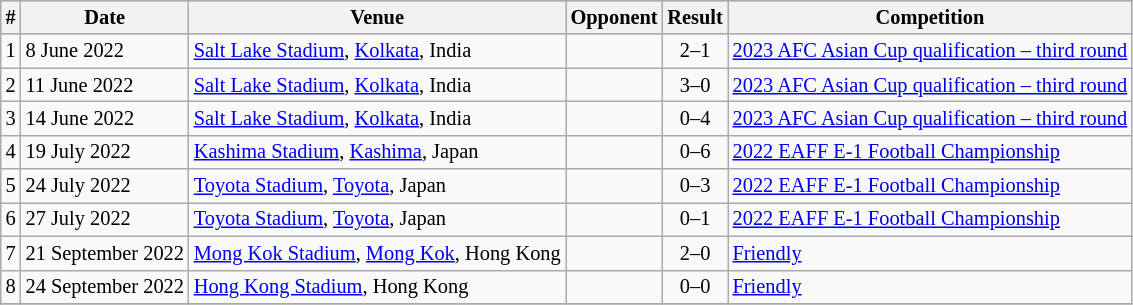<table class="wikitable collapsible collapsed" style="font-size:85%; text-align: left;">
<tr bgcolor="#CCCCCC" align="center">
<th>#</th>
<th>Date</th>
<th>Venue</th>
<th>Opponent</th>
<th>Result</th>
<th>Competition</th>
</tr>
<tr>
<td>1</td>
<td>8 June 2022</td>
<td><a href='#'>Salt Lake Stadium</a>, <a href='#'>Kolkata</a>, India</td>
<td></td>
<td align=center>2–1</td>
<td><a href='#'>2023 AFC Asian Cup qualification – third round</a></td>
</tr>
<tr>
<td>2</td>
<td>11 June 2022</td>
<td><a href='#'>Salt Lake Stadium</a>, <a href='#'>Kolkata</a>, India</td>
<td></td>
<td align=center>3–0</td>
<td><a href='#'>2023 AFC Asian Cup qualification – third round</a></td>
</tr>
<tr>
<td>3</td>
<td>14 June 2022</td>
<td><a href='#'>Salt Lake Stadium</a>, <a href='#'>Kolkata</a>, India</td>
<td></td>
<td align=center>0–4</td>
<td><a href='#'>2023 AFC Asian Cup qualification – third round</a></td>
</tr>
<tr>
<td>4</td>
<td>19 July 2022</td>
<td><a href='#'>Kashima Stadium</a>, <a href='#'>Kashima</a>, Japan</td>
<td></td>
<td align=center>0–6</td>
<td><a href='#'>2022 EAFF E-1 Football Championship</a></td>
</tr>
<tr>
<td>5</td>
<td>24 July 2022</td>
<td><a href='#'>Toyota Stadium</a>, <a href='#'>Toyota</a>, Japan</td>
<td></td>
<td align=center>0–3</td>
<td><a href='#'>2022 EAFF E-1 Football Championship</a></td>
</tr>
<tr>
<td>6</td>
<td>27 July 2022</td>
<td><a href='#'>Toyota Stadium</a>, <a href='#'>Toyota</a>, Japan</td>
<td></td>
<td align=center>0–1</td>
<td><a href='#'>2022 EAFF E-1 Football Championship</a></td>
</tr>
<tr>
<td>7</td>
<td>21 September 2022</td>
<td><a href='#'>Mong Kok Stadium</a>, <a href='#'>Mong Kok</a>, Hong Kong</td>
<td></td>
<td align=center>2–0</td>
<td><a href='#'>Friendly</a></td>
</tr>
<tr>
<td>8</td>
<td>24 September 2022</td>
<td><a href='#'>Hong Kong Stadium</a>, Hong Kong</td>
<td></td>
<td align=center>0–0</td>
<td><a href='#'>Friendly</a></td>
</tr>
<tr>
</tr>
</table>
